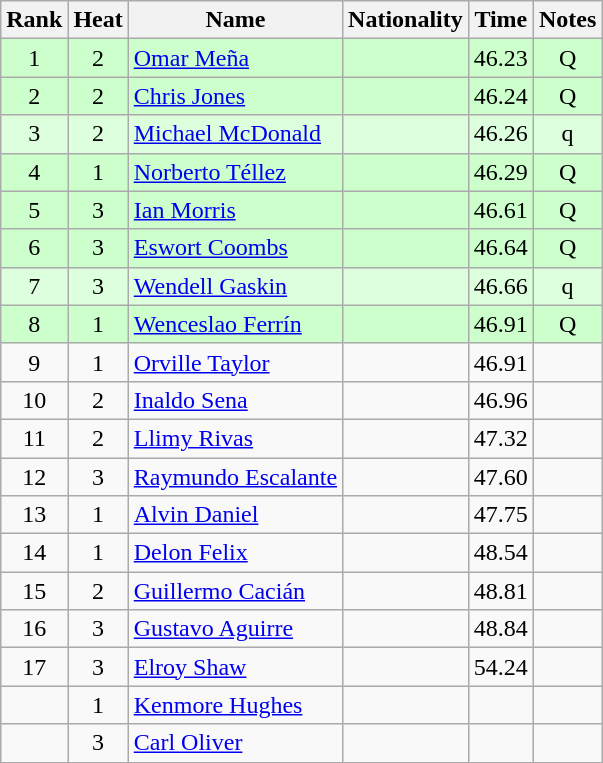<table class="wikitable sortable" style="text-align:center">
<tr>
<th>Rank</th>
<th>Heat</th>
<th>Name</th>
<th>Nationality</th>
<th>Time</th>
<th>Notes</th>
</tr>
<tr bgcolor=ccffcc>
<td>1</td>
<td>2</td>
<td align=left><a href='#'>Omar Meña</a></td>
<td align=left></td>
<td>46.23</td>
<td>Q</td>
</tr>
<tr bgcolor=ccffcc>
<td>2</td>
<td>2</td>
<td align=left><a href='#'>Chris Jones</a></td>
<td align=left></td>
<td>46.24</td>
<td>Q</td>
</tr>
<tr bgcolor=ddffdd>
<td>3</td>
<td>2</td>
<td align=left><a href='#'>Michael McDonald</a></td>
<td align=left></td>
<td>46.26</td>
<td>q</td>
</tr>
<tr bgcolor=ccffcc>
<td>4</td>
<td>1</td>
<td align=left><a href='#'>Norberto Téllez</a></td>
<td align=left></td>
<td>46.29</td>
<td>Q</td>
</tr>
<tr bgcolor=ccffcc>
<td>5</td>
<td>3</td>
<td align=left><a href='#'>Ian Morris</a></td>
<td align=left></td>
<td>46.61</td>
<td>Q</td>
</tr>
<tr bgcolor=ccffcc>
<td>6</td>
<td>3</td>
<td align=left><a href='#'>Eswort Coombs</a></td>
<td align=left></td>
<td>46.64</td>
<td>Q</td>
</tr>
<tr bgcolor=ddffdd>
<td>7</td>
<td>3</td>
<td align=left><a href='#'>Wendell Gaskin</a></td>
<td align=left></td>
<td>46.66</td>
<td>q</td>
</tr>
<tr bgcolor=ccffcc>
<td>8</td>
<td>1</td>
<td align=left><a href='#'>Wenceslao Ferrín</a></td>
<td align=left></td>
<td>46.91</td>
<td>Q</td>
</tr>
<tr>
<td>9</td>
<td>1</td>
<td align=left><a href='#'>Orville Taylor</a></td>
<td align=left></td>
<td>46.91</td>
<td></td>
</tr>
<tr>
<td>10</td>
<td>2</td>
<td align=left><a href='#'>Inaldo Sena</a></td>
<td align=left></td>
<td>46.96</td>
<td></td>
</tr>
<tr>
<td>11</td>
<td>2</td>
<td align=left><a href='#'>Llimy Rivas</a></td>
<td align=left></td>
<td>47.32</td>
<td></td>
</tr>
<tr>
<td>12</td>
<td>3</td>
<td align=left><a href='#'>Raymundo Escalante</a></td>
<td align=left></td>
<td>47.60</td>
<td></td>
</tr>
<tr>
<td>13</td>
<td>1</td>
<td align=left><a href='#'>Alvin Daniel</a></td>
<td align=left></td>
<td>47.75</td>
<td></td>
</tr>
<tr>
<td>14</td>
<td>1</td>
<td align=left><a href='#'>Delon Felix</a></td>
<td align=left></td>
<td>48.54</td>
<td></td>
</tr>
<tr>
<td>15</td>
<td>2</td>
<td align=left><a href='#'>Guillermo Cacián</a></td>
<td align=left></td>
<td>48.81</td>
<td></td>
</tr>
<tr>
<td>16</td>
<td>3</td>
<td align=left><a href='#'>Gustavo Aguirre</a></td>
<td align=left></td>
<td>48.84</td>
<td></td>
</tr>
<tr>
<td>17</td>
<td>3</td>
<td align=left><a href='#'>Elroy Shaw</a></td>
<td align=left></td>
<td>54.24</td>
<td></td>
</tr>
<tr>
<td></td>
<td>1</td>
<td align=left><a href='#'>Kenmore Hughes</a></td>
<td align=left></td>
<td></td>
<td></td>
</tr>
<tr>
<td></td>
<td>3</td>
<td align=left><a href='#'>Carl Oliver</a></td>
<td align=left></td>
<td></td>
<td></td>
</tr>
</table>
